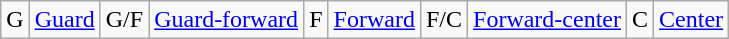<table class="wikitable">
<tr>
<td>G</td>
<td><a href='#'>Guard</a></td>
<td>G/F</td>
<td><a href='#'>Guard-forward</a></td>
<td>F</td>
<td><a href='#'>Forward</a></td>
<td>F/C</td>
<td><a href='#'>Forward-center</a></td>
<td>C</td>
<td><a href='#'>Center</a></td>
</tr>
</table>
